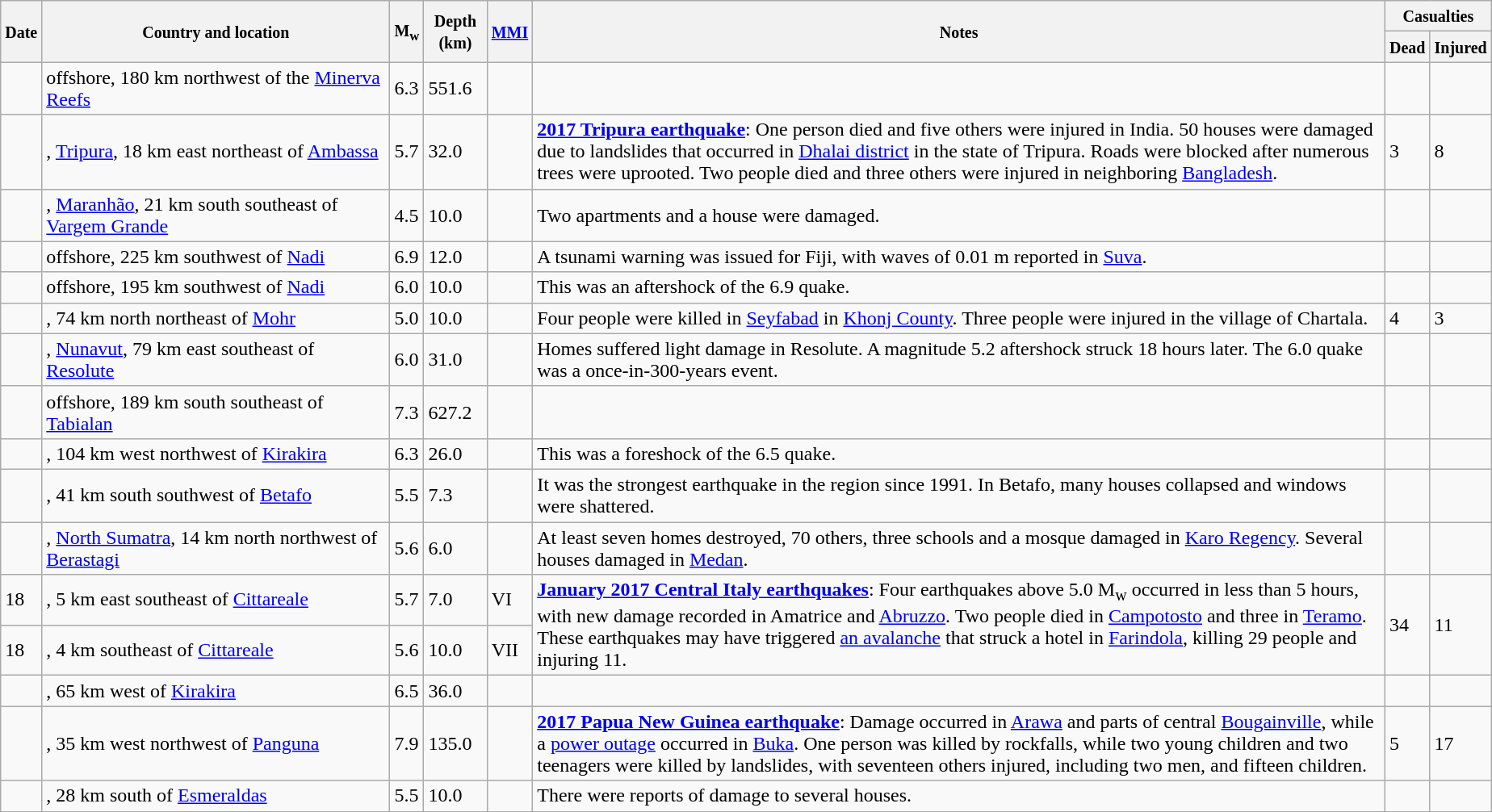<table class="wikitable sortable sort-under" style="border:1px black; margin-left:1em;">
<tr>
<th rowspan="2"><small>Date</small></th>
<th rowspan="2" style="width: 280px"><small>Country and location</small></th>
<th rowspan="2"><small>M<sub>w</sub></small></th>
<th rowspan="2"><small>Depth (km)</small></th>
<th rowspan="2"><small><a href='#'>MMI</a></small></th>
<th rowspan="2" class="unsortable"><small>Notes</small></th>
<th colspan="2"><small>Casualties</small></th>
</tr>
<tr>
<th><small>Dead</small></th>
<th><small>Injured</small></th>
</tr>
<tr>
<td></td>
<td> offshore, 180 km northwest of the <a href='#'>Minerva Reefs</a></td>
<td>6.3</td>
<td>551.6</td>
<td></td>
<td></td>
<td></td>
<td></td>
</tr>
<tr>
<td></td>
<td>, <a href='#'>Tripura</a>, 18 km east northeast of <a href='#'>Ambassa</a></td>
<td>5.7</td>
<td>32.0</td>
<td></td>
<td><strong><a href='#'>2017 Tripura earthquake</a></strong>: One person died and five others were injured in India. 50 houses were damaged due to landslides that occurred in <a href='#'>Dhalai district</a> in the state of Tripura. Roads were blocked after numerous trees were uprooted. Two people died and three others were injured in neighboring <a href='#'>Bangladesh</a>.</td>
<td>3</td>
<td>8</td>
</tr>
<tr>
<td></td>
<td>, <a href='#'>Maranhão</a>, 21 km south southeast of <a href='#'>Vargem Grande</a></td>
<td>4.5</td>
<td>10.0</td>
<td></td>
<td>Two apartments and a house were damaged.</td>
<td></td>
<td></td>
</tr>
<tr>
<td></td>
<td> offshore, 225 km southwest of <a href='#'>Nadi</a></td>
<td>6.9</td>
<td>12.0</td>
<td></td>
<td>A tsunami warning was issued for Fiji, with waves of 0.01 m reported in <a href='#'>Suva</a>.</td>
<td></td>
<td></td>
</tr>
<tr>
<td></td>
<td> offshore, 195 km southwest of <a href='#'>Nadi</a></td>
<td>6.0</td>
<td>10.0</td>
<td></td>
<td>This was an aftershock of the 6.9 quake.</td>
<td></td>
<td></td>
</tr>
<tr>
<td></td>
<td>, 74 km north northeast of <a href='#'>Mohr</a></td>
<td>5.0</td>
<td>10.0</td>
<td></td>
<td>Four people were killed in <a href='#'>Seyfabad</a> in <a href='#'>Khonj County</a>. Three people were injured in the village of Chartala.</td>
<td>4</td>
<td>3</td>
</tr>
<tr>
<td></td>
<td>, <a href='#'>Nunavut</a>, 79 km east southeast of <a href='#'>Resolute</a></td>
<td>6.0</td>
<td>31.0</td>
<td></td>
<td>Homes suffered light damage in Resolute. A magnitude 5.2 aftershock struck 18 hours later. The 6.0 quake was a once-in-300-years event.</td>
<td></td>
<td></td>
</tr>
<tr>
<td></td>
<td> offshore, 189 km south southeast of <a href='#'>Tabialan</a></td>
<td>7.3</td>
<td>627.2</td>
<td></td>
<td></td>
<td></td>
<td></td>
</tr>
<tr>
<td></td>
<td>, 104 km west northwest of <a href='#'>Kirakira</a></td>
<td>6.3</td>
<td>26.0</td>
<td></td>
<td>This was a foreshock of the 6.5 quake.</td>
<td></td>
<td></td>
</tr>
<tr>
<td></td>
<td>, 41 km south southwest of <a href='#'>Betafo</a></td>
<td>5.5</td>
<td>7.3</td>
<td></td>
<td>It was the strongest earthquake in the region since 1991. In Betafo, many houses collapsed and windows were shattered.</td>
<td></td>
<td></td>
</tr>
<tr>
<td></td>
<td>, <a href='#'>North Sumatra</a>, 14 km north northwest of <a href='#'>Berastagi</a></td>
<td>5.6</td>
<td>6.0</td>
<td></td>
<td>At least seven homes destroyed, 70 others, three schools and a mosque damaged in <a href='#'>Karo Regency</a>. Several houses damaged in <a href='#'>Medan</a>.</td>
<td></td>
<td></td>
</tr>
<tr>
<td>18</td>
<td>, 5 km east southeast of <a href='#'>Cittareale</a></td>
<td>5.7</td>
<td>7.0</td>
<td>VI</td>
<td rowspan="2"><strong><a href='#'>January 2017 Central Italy earthquakes</a></strong>: Four earthquakes above 5.0 M<sub>w</sub> occurred in less than 5 hours, with new damage recorded in Amatrice and <a href='#'>Abruzzo</a>. Two people died in <a href='#'>Campotosto</a> and three in <a href='#'>Teramo</a>. These earthquakes may have triggered <a href='#'>an avalanche</a> that struck a hotel in <a href='#'>Farindola</a>, killing 29 people and injuring 11.</td>
<td rowspan="2">34</td>
<td rowspan="2">11</td>
</tr>
<tr>
<td>18</td>
<td>, 4 km southeast of <a href='#'>Cittareale</a></td>
<td>5.6</td>
<td>10.0</td>
<td>VII</td>
</tr>
<tr>
<td></td>
<td>, 65 km west of <a href='#'>Kirakira</a></td>
<td>6.5</td>
<td>36.0</td>
<td></td>
<td></td>
<td></td>
<td></td>
</tr>
<tr>
<td></td>
<td>, 35 km west northwest of <a href='#'>Panguna</a></td>
<td>7.9</td>
<td>135.0</td>
<td></td>
<td><strong><a href='#'>2017 Papua New Guinea earthquake</a></strong>: Damage occurred in <a href='#'>Arawa</a> and parts of central <a href='#'>Bougainville</a>, while a <a href='#'>power outage</a> occurred in <a href='#'>Buka</a>. One person was killed by rockfalls, while two young children and two teenagers were killed by landslides, with seventeen others injured, including two men, and fifteen children.</td>
<td>5</td>
<td>17</td>
</tr>
<tr>
<td></td>
<td>, 28 km south of <a href='#'>Esmeraldas</a></td>
<td>5.5</td>
<td>10.0</td>
<td></td>
<td>There were reports of damage to several houses.</td>
<td></td>
<td></td>
</tr>
</table>
